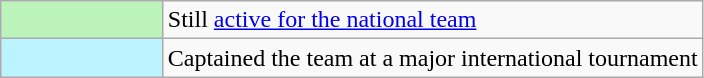<table class="wikitable">
<tr>
<td style="background:#BBF3BB;width:23%;"></td>
<td>Still <a href='#'>active for the national team</a></td>
</tr>
<tr>
<td style="background:#BBF3FF;"></td>
<td>Captained the team at a major international tournament</td>
</tr>
</table>
